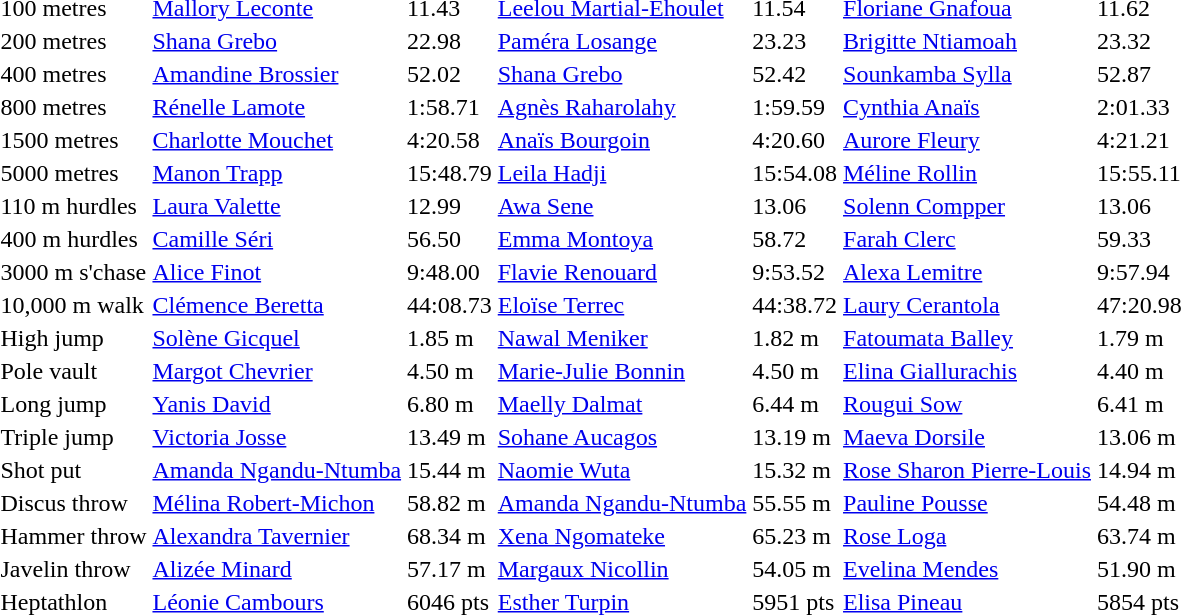<table>
<tr>
<td>100 metres</td>
<td><a href='#'>Mallory Leconte</a></td>
<td>11.43</td>
<td><a href='#'>Leelou Martial-Ehoulet</a></td>
<td>11.54</td>
<td><a href='#'>Floriane Gnafoua</a></td>
<td>11.62</td>
</tr>
<tr>
<td>200 metres</td>
<td><a href='#'>Shana Grebo</a></td>
<td>22.98 </td>
<td><a href='#'>Paméra Losange</a></td>
<td>23.23 </td>
<td><a href='#'>Brigitte Ntiamoah</a></td>
<td>23.32</td>
</tr>
<tr>
<td>400 metres</td>
<td><a href='#'>Amandine Brossier</a></td>
<td>52.02</td>
<td><a href='#'>Shana Grebo</a></td>
<td>52.42</td>
<td><a href='#'>Sounkamba Sylla</a></td>
<td>52.87</td>
</tr>
<tr>
<td>800 metres</td>
<td><a href='#'>Rénelle Lamote</a></td>
<td>1:58.71</td>
<td><a href='#'>Agnès Raharolahy</a></td>
<td>1:59.59 </td>
<td><a href='#'>Cynthia Anaïs</a></td>
<td>2:01.33</td>
</tr>
<tr>
<td>1500 metres</td>
<td><a href='#'>Charlotte Mouchet</a></td>
<td>4:20.58</td>
<td><a href='#'>Anaïs Bourgoin</a></td>
<td>4:20.60</td>
<td><a href='#'>Aurore Fleury</a></td>
<td>4:21.21</td>
</tr>
<tr>
<td>5000 metres</td>
<td><a href='#'>Manon Trapp</a></td>
<td>15:48.79</td>
<td><a href='#'>Leila Hadji</a></td>
<td>15:54.08</td>
<td><a href='#'>Méline Rollin</a></td>
<td>15:55.11</td>
</tr>
<tr>
<td>110 m hurdles</td>
<td><a href='#'>Laura Valette</a></td>
<td>12.99</td>
<td><a href='#'>Awa Sene</a></td>
<td>13.06 </td>
<td><a href='#'>Solenn Compper</a></td>
<td>13.06</td>
</tr>
<tr>
<td>400 m hurdles</td>
<td><a href='#'>Camille Séri</a></td>
<td>56.50</td>
<td><a href='#'>Emma Montoya</a></td>
<td>58.72</td>
<td><a href='#'>Farah Clerc</a></td>
<td>59.33</td>
</tr>
<tr>
<td>3000 m s'chase</td>
<td><a href='#'>Alice Finot</a></td>
<td>9:48.00</td>
<td><a href='#'>Flavie Renouard</a></td>
<td>9:53.52</td>
<td><a href='#'>Alexa Lemitre</a></td>
<td>9:57.94</td>
</tr>
<tr>
<td>10,000 m walk</td>
<td><a href='#'>Clémence Beretta</a></td>
<td>44:08.73  </td>
<td><a href='#'>Eloïse Terrec</a></td>
<td>44:38.72 </td>
<td><a href='#'>Laury Cerantola</a></td>
<td>47:20.98 </td>
</tr>
<tr>
<td>High jump</td>
<td><a href='#'>Solène Gicquel</a></td>
<td>1.85 m</td>
<td><a href='#'>Nawal Meniker</a></td>
<td>1.82 m</td>
<td><a href='#'>Fatoumata Balley</a></td>
<td>1.79 m</td>
</tr>
<tr>
<td>Pole vault</td>
<td><a href='#'>Margot Chevrier</a></td>
<td>4.50 m</td>
<td><a href='#'>Marie-Julie Bonnin</a></td>
<td>4.50 m </td>
<td><a href='#'>Elina Giallurachis</a></td>
<td>4.40 m</td>
</tr>
<tr>
<td>Long jump</td>
<td><a href='#'>Yanis David</a></td>
<td>6.80 m</td>
<td><a href='#'>Maelly Dalmat</a></td>
<td>6.44 m</td>
<td><a href='#'>Rougui Sow</a></td>
<td>6.41 m</td>
</tr>
<tr>
<td>Triple jump</td>
<td><a href='#'>Victoria Josse</a></td>
<td>13.49 m</td>
<td><a href='#'>Sohane Aucagos</a></td>
<td>13.19 m</td>
<td><a href='#'>Maeva Dorsile</a></td>
<td>13.06 m</td>
</tr>
<tr>
<td>Shot put</td>
<td><a href='#'>Amanda Ngandu-Ntumba</a></td>
<td>15.44 m</td>
<td><a href='#'>Naomie Wuta</a></td>
<td>15.32 m </td>
<td><a href='#'>Rose Sharon Pierre-Louis</a></td>
<td>14.94 m</td>
</tr>
<tr>
<td>Discus throw</td>
<td><a href='#'>Mélina Robert-Michon</a></td>
<td>58.82 m</td>
<td><a href='#'>Amanda Ngandu-Ntumba</a></td>
<td>55.55 m</td>
<td><a href='#'>Pauline Pousse</a></td>
<td>54.48 m</td>
</tr>
<tr>
<td>Hammer throw</td>
<td><a href='#'>Alexandra Tavernier</a></td>
<td>68.34 m</td>
<td><a href='#'>Xena Ngomateke</a></td>
<td>65.23 m</td>
<td><a href='#'>Rose Loga</a></td>
<td>63.74 m</td>
</tr>
<tr>
<td>Javelin throw</td>
<td><a href='#'>Alizée Minard</a></td>
<td>57.17 m</td>
<td><a href='#'>Margaux Nicollin</a></td>
<td>54.05 m</td>
<td><a href='#'>Evelina Mendes</a></td>
<td>51.90 m</td>
</tr>
<tr>
<td>Heptathlon</td>
<td><a href='#'>Léonie Cambours</a></td>
<td>6046 pts</td>
<td><a href='#'>Esther Turpin</a></td>
<td>5951 pts</td>
<td><a href='#'>Elisa Pineau</a></td>
<td>5854 pts </td>
</tr>
</table>
